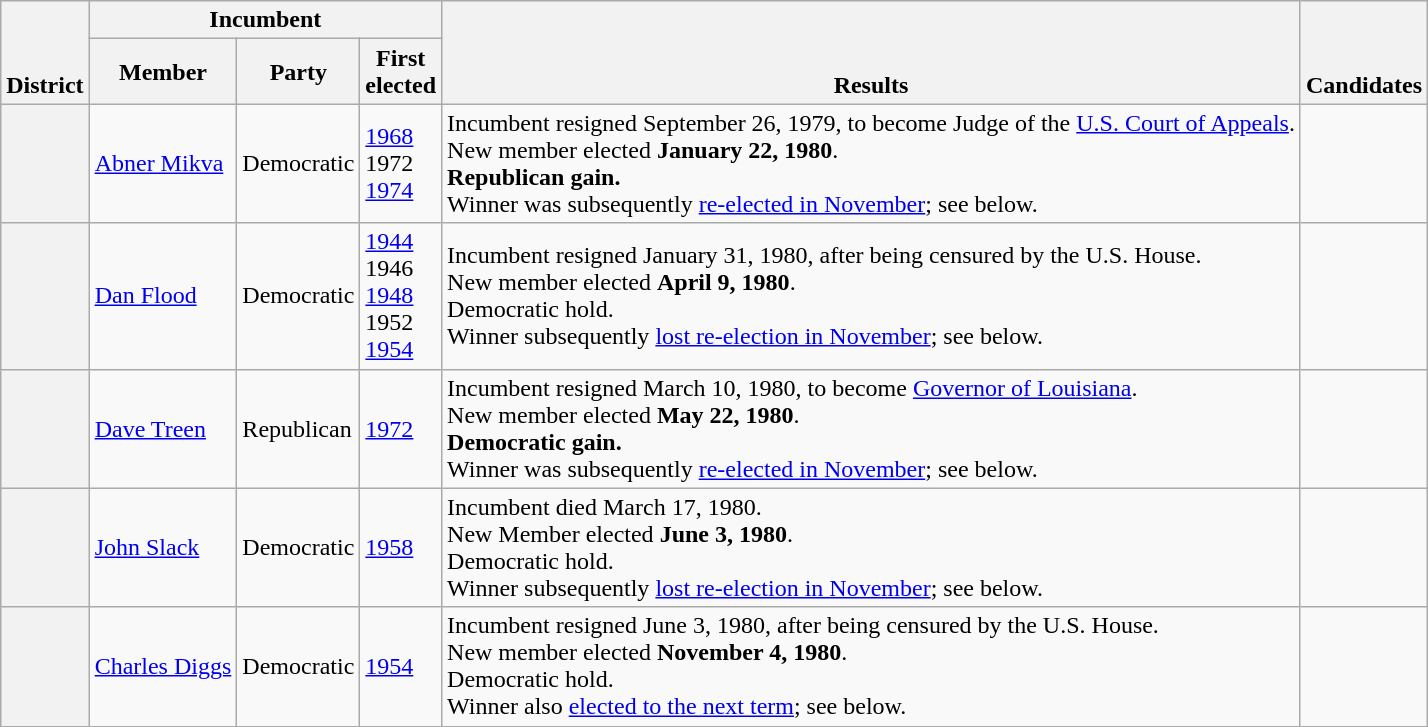<table class=wikitable>
<tr valign=bottom>
<th rowspan=2>District</th>
<th colspan=3>Incumbent</th>
<th rowspan=2>Results</th>
<th rowspan=2>Candidates</th>
</tr>
<tr>
<th>Member</th>
<th>Party</th>
<th>First<br>elected</th>
</tr>
<tr>
<th></th>
<td><a href='#'>Abner Mikva</a></td>
<td>Democratic</td>
<td><a href='#'>1968</a><br>1972 <br><a href='#'>1974</a></td>
<td>Incumbent resigned September 26, 1979, to become Judge of the <a href='#'>U.S. Court of Appeals</a>.<br>New member elected <strong>January 22, 1980</strong>.<br><strong>Republican gain.</strong><br>Winner was subsequently <a href='#'>re-elected in November</a>; see below.</td>
<td nowrap></td>
</tr>
<tr>
<th></th>
<td><a href='#'>Dan Flood</a></td>
<td>Democratic</td>
<td><a href='#'>1944</a><br>1946 <br><a href='#'>1948</a><br>1952 <br><a href='#'>1954</a></td>
<td>Incumbent resigned January 31, 1980, after being censured by the U.S. House.<br>New member elected <strong>April 9, 1980</strong>.<br>Democratic hold.<br>Winner subsequently <a href='#'>lost re-election in November</a>; see below.</td>
<td nowrap></td>
</tr>
<tr>
<th></th>
<td><a href='#'>Dave Treen</a></td>
<td>Republican</td>
<td><a href='#'>1972</a></td>
<td>Incumbent resigned March 10, 1980, to become <a href='#'>Governor of Louisiana</a>.<br>New member elected <strong>May 22, 1980</strong>.<br><strong>Democratic gain.</strong><br>Winner was subsequently <a href='#'>re-elected in November</a>; see below.</td>
<td nowrap></td>
</tr>
<tr>
<th></th>
<td><a href='#'>John Slack</a></td>
<td>Democratic</td>
<td><a href='#'>1958</a></td>
<td>Incumbent died March 17, 1980.<br>New Member elected <strong>June 3, 1980</strong>.<br>Democratic hold.<br>Winner subsequently <a href='#'>lost re-election in November</a>; see below.</td>
<td nowrap></td>
</tr>
<tr>
<th></th>
<td><a href='#'>Charles Diggs</a></td>
<td>Democratic</td>
<td><a href='#'>1954</a></td>
<td>Incumbent resigned June 3, 1980, after being censured by the U.S. House.<br>New member elected <strong>November 4, 1980</strong>.<br>Democratic hold.<br>Winner also <a href='#'>elected to the next term</a>; see below.</td>
<td nowrap></td>
</tr>
</table>
